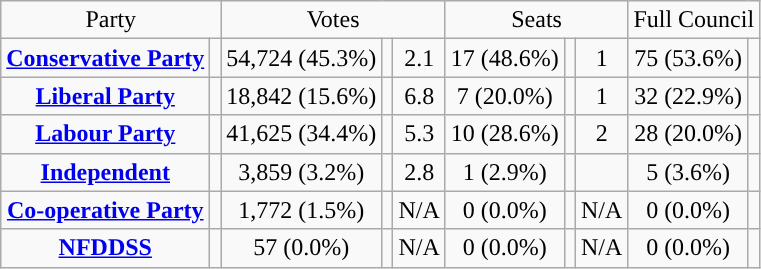<table class=wikitable style="text-align:center;">
<tr>
<td colspan=2>Party</td>
<td colspan=3>Votes</td>
<td colspan=3>Seats</td>
<td colspan=3>Full Council</td>
</tr>
<tr>
<td><strong><a href='#'>Conservative Party</a></strong></td>
<td style="background:"></td>
<td>54,724 (45.3%)</td>
<td></td>
<td> 2.1</td>
<td>17 (48.6%)</td>
<td></td>
<td> 1</td>
<td>75 (53.6%)</td>
<td></td>
</tr>
<tr>
<td><strong><a href='#'>Liberal Party</a></strong></td>
<td style="background:"></td>
<td>18,842 (15.6%)</td>
<td></td>
<td> 6.8</td>
<td>7 (20.0%)</td>
<td></td>
<td> 1</td>
<td>32 (22.9%)</td>
<td></td>
</tr>
<tr>
<td><strong><a href='#'>Labour Party</a></strong></td>
<td style="background:"></td>
<td>41,625 (34.4%)</td>
<td></td>
<td> 5.3</td>
<td>10 (28.6%)</td>
<td></td>
<td> 2</td>
<td>28 (20.0%)</td>
<td></td>
</tr>
<tr>
<td><strong><a href='#'>Independent</a></strong></td>
<td style="background:"></td>
<td>3,859 (3.2%)</td>
<td></td>
<td> 2.8</td>
<td>1 (2.9%)</td>
<td></td>
<td></td>
<td>5 (3.6%)</td>
<td></td>
</tr>
<tr>
<td><strong><a href='#'>Co-operative Party</a></strong></td>
<td style="background:"></td>
<td>1,772 (1.5%)</td>
<td></td>
<td>N/A</td>
<td>0 (0.0%)</td>
<td></td>
<td>N/A</td>
<td>0 (0.0%)</td>
<td></td>
</tr>
<tr>
<td><strong><a href='#'>NFDDSS</a></strong></td>
<td style="background:"></td>
<td>57 (0.0%)</td>
<td></td>
<td>N/A</td>
<td>0 (0.0%)</td>
<td></td>
<td>N/A</td>
<td>0 (0.0%)</td>
<td></td>
</tr>
</table>
